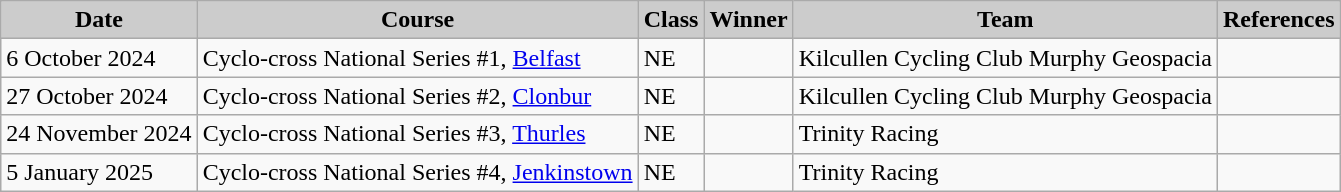<table class="wikitable sortable alternance ">
<tr>
<th scope="col" style="background-color:#CCCCCC;">Date</th>
<th scope="col" style="background-color:#CCCCCC;">Course</th>
<th scope="col" style="background-color:#CCCCCC;">Class</th>
<th scope="col" style="background-color:#CCCCCC;">Winner</th>
<th scope="col" style="background-color:#CCCCCC;">Team</th>
<th scope="col" style="background-color:#CCCCCC;">References</th>
</tr>
<tr>
<td>6 October 2024</td>
<td> Cyclo-cross National Series #1, <a href='#'>Belfast</a></td>
<td>NE</td>
<td></td>
<td>Kilcullen Cycling Club Murphy Geospacia</td>
<td></td>
</tr>
<tr>
<td>27 October 2024</td>
<td> Cyclo-cross National Series #2, <a href='#'>Clonbur</a></td>
<td>NE</td>
<td></td>
<td>Kilcullen Cycling Club Murphy Geospacia</td>
<td></td>
</tr>
<tr>
<td>24 November 2024</td>
<td> Cyclo-cross National Series #3, <a href='#'>Thurles</a></td>
<td>NE</td>
<td></td>
<td>Trinity Racing</td>
<td></td>
</tr>
<tr>
<td>5 January 2025</td>
<td> Cyclo-cross National Series #4, <a href='#'>Jenkinstown</a></td>
<td>NE</td>
<td></td>
<td>Trinity Racing</td>
<td></td>
</tr>
</table>
